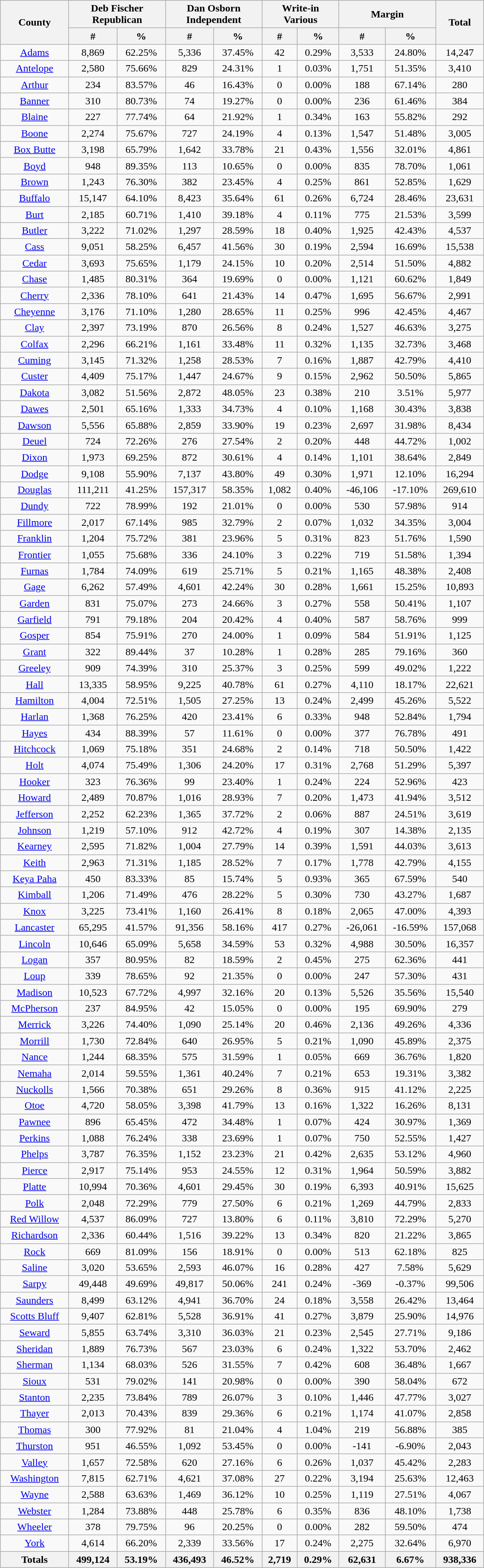<table class="wikitable sortable" width="60%">
<tr>
<th rowspan="2">County</th>
<th colspan="2">Deb Fischer<br>Republican</th>
<th colspan="2">Dan Osborn<br>Independent</th>
<th colspan="2">Write-in<br>Various</th>
<th colspan="2">Margin</th>
<th rowspan="2">Total</th>
</tr>
<tr>
<th data-sort-type="number" style="text-align:center;">#</th>
<th data-sort-type="number" style="text-align:center;">%</th>
<th data-sort-type="number" style="text-align:center;">#</th>
<th data-sort-type="number" style="text-align:center;">%</th>
<th data-sort-type="number" style="text-align:center;">#</th>
<th data-sort-type="number" style="text-align:center;">%</th>
<th data-sort-type="number" style="text-align:center;">#</th>
<th data-sort-type="number" style="text-align:center;">%</th>
</tr>
<tr style="text-align:center;">
<td><a href='#'>Adams</a></td>
<td>8,869</td>
<td>62.25%</td>
<td>5,336</td>
<td>37.45%</td>
<td>42</td>
<td>0.29%</td>
<td>3,533</td>
<td>24.80%</td>
<td>14,247</td>
</tr>
<tr style="text-align:center;">
<td><a href='#'>Antelope</a></td>
<td>2,580</td>
<td>75.66%</td>
<td>829</td>
<td>24.31%</td>
<td>1</td>
<td>0.03%</td>
<td>1,751</td>
<td>51.35%</td>
<td>3,410</td>
</tr>
<tr style="text-align:center;">
<td><a href='#'>Arthur</a></td>
<td>234</td>
<td>83.57%</td>
<td>46</td>
<td>16.43%</td>
<td>0</td>
<td>0.00%</td>
<td>188</td>
<td>67.14%</td>
<td>280</td>
</tr>
<tr style="text-align:center;">
<td><a href='#'>Banner</a></td>
<td>310</td>
<td>80.73%</td>
<td>74</td>
<td>19.27%</td>
<td>0</td>
<td>0.00%</td>
<td>236</td>
<td>61.46%</td>
<td>384</td>
</tr>
<tr style="text-align:center;">
<td><a href='#'>Blaine</a></td>
<td>227</td>
<td>77.74%</td>
<td>64</td>
<td>21.92%</td>
<td>1</td>
<td>0.34%</td>
<td>163</td>
<td>55.82%</td>
<td>292</td>
</tr>
<tr style="text-align:center;">
<td><a href='#'>Boone</a></td>
<td>2,274</td>
<td>75.67%</td>
<td>727</td>
<td>24.19%</td>
<td>4</td>
<td>0.13%</td>
<td>1,547</td>
<td>51.48%</td>
<td>3,005</td>
</tr>
<tr style="text-align:center;">
<td><a href='#'>Box Butte</a></td>
<td>3,198</td>
<td>65.79%</td>
<td>1,642</td>
<td>33.78%</td>
<td>21</td>
<td>0.43%</td>
<td>1,556</td>
<td>32.01%</td>
<td>4,861</td>
</tr>
<tr style="text-align:center;">
<td><a href='#'>Boyd</a></td>
<td>948</td>
<td>89.35%</td>
<td>113</td>
<td>10.65%</td>
<td>0</td>
<td>0.00%</td>
<td>835</td>
<td>78.70%</td>
<td>1,061</td>
</tr>
<tr style="text-align:center;">
<td><a href='#'>Brown</a></td>
<td>1,243</td>
<td>76.30%</td>
<td>382</td>
<td>23.45%</td>
<td>4</td>
<td>0.25%</td>
<td>861</td>
<td>52.85%</td>
<td>1,629</td>
</tr>
<tr style="text-align:center;">
<td><a href='#'>Buffalo</a></td>
<td>15,147</td>
<td>64.10%</td>
<td>8,423</td>
<td>35.64%</td>
<td>61</td>
<td>0.26%</td>
<td>6,724</td>
<td>28.46%</td>
<td>23,631</td>
</tr>
<tr style="text-align:center;">
<td><a href='#'>Burt</a></td>
<td>2,185</td>
<td>60.71%</td>
<td>1,410</td>
<td>39.18%</td>
<td>4</td>
<td>0.11%</td>
<td>775</td>
<td>21.53%</td>
<td>3,599</td>
</tr>
<tr style="text-align:center;">
<td><a href='#'>Butler</a></td>
<td>3,222</td>
<td>71.02%</td>
<td>1,297</td>
<td>28.59%</td>
<td>18</td>
<td>0.40%</td>
<td>1,925</td>
<td>42.43%</td>
<td>4,537</td>
</tr>
<tr style="text-align:center;">
<td><a href='#'>Cass</a></td>
<td>9,051</td>
<td>58.25%</td>
<td>6,457</td>
<td>41.56%</td>
<td>30</td>
<td>0.19%</td>
<td>2,594</td>
<td>16.69%</td>
<td>15,538</td>
</tr>
<tr style="text-align:center;">
<td><a href='#'>Cedar</a></td>
<td>3,693</td>
<td>75.65%</td>
<td>1,179</td>
<td>24.15%</td>
<td>10</td>
<td>0.20%</td>
<td>2,514</td>
<td>51.50%</td>
<td>4,882</td>
</tr>
<tr style="text-align:center;">
<td><a href='#'>Chase</a></td>
<td>1,485</td>
<td>80.31%</td>
<td>364</td>
<td>19.69%</td>
<td>0</td>
<td>0.00%</td>
<td>1,121</td>
<td>60.62%</td>
<td>1,849</td>
</tr>
<tr style="text-align:center;">
<td><a href='#'>Cherry</a></td>
<td>2,336</td>
<td>78.10%</td>
<td>641</td>
<td>21.43%</td>
<td>14</td>
<td>0.47%</td>
<td>1,695</td>
<td>56.67%</td>
<td>2,991</td>
</tr>
<tr style="text-align:center;">
<td><a href='#'>Cheyenne</a></td>
<td>3,176</td>
<td>71.10%</td>
<td>1,280</td>
<td>28.65%</td>
<td>11</td>
<td>0.25%</td>
<td>996</td>
<td>42.45%</td>
<td>4,467</td>
</tr>
<tr style="text-align:center;">
<td><a href='#'>Clay</a></td>
<td>2,397</td>
<td>73.19%</td>
<td>870</td>
<td>26.56%</td>
<td>8</td>
<td>0.24%</td>
<td>1,527</td>
<td>46.63%</td>
<td>3,275</td>
</tr>
<tr style="text-align:center;">
<td><a href='#'>Colfax</a></td>
<td>2,296</td>
<td>66.21%</td>
<td>1,161</td>
<td>33.48%</td>
<td>11</td>
<td>0.32%</td>
<td>1,135</td>
<td>32.73%</td>
<td>3,468</td>
</tr>
<tr style="text-align:center;">
<td><a href='#'>Cuming</a></td>
<td>3,145</td>
<td>71.32%</td>
<td>1,258</td>
<td>28.53%</td>
<td>7</td>
<td>0.16%</td>
<td>1,887</td>
<td>42.79%</td>
<td>4,410</td>
</tr>
<tr style="text-align:center;">
<td><a href='#'>Custer</a></td>
<td>4,409</td>
<td>75.17%</td>
<td>1,447</td>
<td>24.67%</td>
<td>9</td>
<td>0.15%</td>
<td>2,962</td>
<td>50.50%</td>
<td>5,865</td>
</tr>
<tr style="text-align:center;">
<td><a href='#'>Dakota</a></td>
<td>3,082</td>
<td>51.56%</td>
<td>2,872</td>
<td>48.05%</td>
<td>23</td>
<td>0.38%</td>
<td>210</td>
<td>3.51%</td>
<td>5,977</td>
</tr>
<tr style="text-align:center;">
<td><a href='#'>Dawes</a></td>
<td>2,501</td>
<td>65.16%</td>
<td>1,333</td>
<td>34.73%</td>
<td>4</td>
<td>0.10%</td>
<td>1,168</td>
<td>30.43%</td>
<td>3,838</td>
</tr>
<tr style="text-align:center;">
<td><a href='#'>Dawson</a></td>
<td>5,556</td>
<td>65.88%</td>
<td>2,859</td>
<td>33.90%</td>
<td>19</td>
<td>0.23%</td>
<td>2,697</td>
<td>31.98%</td>
<td>8,434</td>
</tr>
<tr style="text-align:center;">
<td><a href='#'>Deuel</a></td>
<td>724</td>
<td>72.26%</td>
<td>276</td>
<td>27.54%</td>
<td>2</td>
<td>0.20%</td>
<td>448</td>
<td>44.72%</td>
<td>1,002</td>
</tr>
<tr style="text-align:center;">
<td><a href='#'>Dixon</a></td>
<td>1,973</td>
<td>69.25%</td>
<td>872</td>
<td>30.61%</td>
<td>4</td>
<td>0.14%</td>
<td>1,101</td>
<td>38.64%</td>
<td>2,849</td>
</tr>
<tr style="text-align:center;">
<td><a href='#'>Dodge</a></td>
<td>9,108</td>
<td>55.90%</td>
<td>7,137</td>
<td>43.80%</td>
<td>49</td>
<td>0.30%</td>
<td>1,971</td>
<td>12.10%</td>
<td>16,294</td>
</tr>
<tr style="text-align:center;">
<td><a href='#'>Douglas</a></td>
<td>111,211</td>
<td>41.25%</td>
<td>157,317</td>
<td>58.35%</td>
<td>1,082</td>
<td>0.40%</td>
<td>-46,106</td>
<td>-17.10%</td>
<td>269,610</td>
</tr>
<tr style="text-align:center;">
<td><a href='#'>Dundy</a></td>
<td>722</td>
<td>78.99%</td>
<td>192</td>
<td>21.01%</td>
<td>0</td>
<td>0.00%</td>
<td>530</td>
<td>57.98%</td>
<td>914</td>
</tr>
<tr style="text-align:center;">
<td><a href='#'>Fillmore</a></td>
<td>2,017</td>
<td>67.14%</td>
<td>985</td>
<td>32.79%</td>
<td>2</td>
<td>0.07%</td>
<td>1,032</td>
<td>34.35%</td>
<td>3,004</td>
</tr>
<tr style="text-align:center;">
<td><a href='#'>Franklin</a></td>
<td>1,204</td>
<td>75.72%</td>
<td>381</td>
<td>23.96%</td>
<td>5</td>
<td>0.31%</td>
<td>823</td>
<td>51.76%</td>
<td>1,590</td>
</tr>
<tr style="text-align:center;">
<td><a href='#'>Frontier</a></td>
<td>1,055</td>
<td>75.68%</td>
<td>336</td>
<td>24.10%</td>
<td>3</td>
<td>0.22%</td>
<td>719</td>
<td>51.58%</td>
<td>1,394</td>
</tr>
<tr style="text-align:center;">
<td><a href='#'>Furnas</a></td>
<td>1,784</td>
<td>74.09%</td>
<td>619</td>
<td>25.71%</td>
<td>5</td>
<td>0.21%</td>
<td>1,165</td>
<td>48.38%</td>
<td>2,408</td>
</tr>
<tr style="text-align:center;">
<td><a href='#'>Gage</a></td>
<td>6,262</td>
<td>57.49%</td>
<td>4,601</td>
<td>42.24%</td>
<td>30</td>
<td>0.28%</td>
<td>1,661</td>
<td>15.25%</td>
<td>10,893</td>
</tr>
<tr style="text-align:center;">
<td><a href='#'>Garden</a></td>
<td>831</td>
<td>75.07%</td>
<td>273</td>
<td>24.66%</td>
<td>3</td>
<td>0.27%</td>
<td>558</td>
<td>50.41%</td>
<td>1,107</td>
</tr>
<tr style="text-align:center;">
<td><a href='#'>Garfield</a></td>
<td>791</td>
<td>79.18%</td>
<td>204</td>
<td>20.42%</td>
<td>4</td>
<td>0.40%</td>
<td>587</td>
<td>58.76%</td>
<td>999</td>
</tr>
<tr style="text-align:center;">
<td><a href='#'>Gosper</a></td>
<td>854</td>
<td>75.91%</td>
<td>270</td>
<td>24.00%</td>
<td>1</td>
<td>0.09%</td>
<td>584</td>
<td>51.91%</td>
<td>1,125</td>
</tr>
<tr style="text-align:center;">
<td><a href='#'>Grant</a></td>
<td>322</td>
<td>89.44%</td>
<td>37</td>
<td>10.28%</td>
<td>1</td>
<td>0.28%</td>
<td>285</td>
<td>79.16%</td>
<td>360</td>
</tr>
<tr style="text-align:center;">
<td><a href='#'>Greeley</a></td>
<td>909</td>
<td>74.39%</td>
<td>310</td>
<td>25.37%</td>
<td>3</td>
<td>0.25%</td>
<td>599</td>
<td>49.02%</td>
<td>1,222</td>
</tr>
<tr style="text-align:center;">
<td><a href='#'>Hall</a></td>
<td>13,335</td>
<td>58.95%</td>
<td>9,225</td>
<td>40.78%</td>
<td>61</td>
<td>0.27%</td>
<td>4,110</td>
<td>18.17%</td>
<td>22,621</td>
</tr>
<tr style="text-align:center;">
<td><a href='#'>Hamilton</a></td>
<td>4,004</td>
<td>72.51%</td>
<td>1,505</td>
<td>27.25%</td>
<td>13</td>
<td>0.24%</td>
<td>2,499</td>
<td>45.26%</td>
<td>5,522</td>
</tr>
<tr style="text-align:center;">
<td><a href='#'>Harlan</a></td>
<td>1,368</td>
<td>76.25%</td>
<td>420</td>
<td>23.41%</td>
<td>6</td>
<td>0.33%</td>
<td>948</td>
<td>52.84%</td>
<td>1,794</td>
</tr>
<tr style="text-align:center;">
<td><a href='#'>Hayes</a></td>
<td>434</td>
<td>88.39%</td>
<td>57</td>
<td>11.61%</td>
<td>0</td>
<td>0.00%</td>
<td>377</td>
<td>76.78%</td>
<td>491</td>
</tr>
<tr style="text-align:center;">
<td><a href='#'>Hitchcock</a></td>
<td>1,069</td>
<td>75.18%</td>
<td>351</td>
<td>24.68%</td>
<td>2</td>
<td>0.14%</td>
<td>718</td>
<td>50.50%</td>
<td>1,422</td>
</tr>
<tr style="text-align:center;">
<td><a href='#'>Holt</a></td>
<td>4,074</td>
<td>75.49%</td>
<td>1,306</td>
<td>24.20%</td>
<td>17</td>
<td>0.31%</td>
<td>2,768</td>
<td>51.29%</td>
<td>5,397</td>
</tr>
<tr style="text-align:center;">
<td><a href='#'>Hooker</a></td>
<td>323</td>
<td>76.36%</td>
<td>99</td>
<td>23.40%</td>
<td>1</td>
<td>0.24%</td>
<td>224</td>
<td>52.96%</td>
<td>423</td>
</tr>
<tr style="text-align:center;">
<td><a href='#'>Howard</a></td>
<td>2,489</td>
<td>70.87%</td>
<td>1,016</td>
<td>28.93%</td>
<td>7</td>
<td>0.20%</td>
<td>1,473</td>
<td>41.94%</td>
<td>3,512</td>
</tr>
<tr style="text-align:center;">
<td><a href='#'>Jefferson</a></td>
<td>2,252</td>
<td>62.23%</td>
<td>1,365</td>
<td>37.72%</td>
<td>2</td>
<td>0.06%</td>
<td>887</td>
<td>24.51%</td>
<td>3,619</td>
</tr>
<tr style="text-align:center;">
<td><a href='#'>Johnson</a></td>
<td>1,219</td>
<td>57.10%</td>
<td>912</td>
<td>42.72%</td>
<td>4</td>
<td>0.19%</td>
<td>307</td>
<td>14.38%</td>
<td>2,135</td>
</tr>
<tr style="text-align:center;">
<td><a href='#'>Kearney</a></td>
<td>2,595</td>
<td>71.82%</td>
<td>1,004</td>
<td>27.79%</td>
<td>14</td>
<td>0.39%</td>
<td>1,591</td>
<td>44.03%</td>
<td>3,613</td>
</tr>
<tr style="text-align:center;">
<td><a href='#'>Keith</a></td>
<td>2,963</td>
<td>71.31%</td>
<td>1,185</td>
<td>28.52%</td>
<td>7</td>
<td>0.17%</td>
<td>1,778</td>
<td>42.79%</td>
<td>4,155</td>
</tr>
<tr style="text-align:center;">
<td><a href='#'>Keya Paha</a></td>
<td>450</td>
<td>83.33%</td>
<td>85</td>
<td>15.74%</td>
<td>5</td>
<td>0.93%</td>
<td>365</td>
<td>67.59%</td>
<td>540</td>
</tr>
<tr style="text-align:center;">
<td><a href='#'>Kimball</a></td>
<td>1,206</td>
<td>71.49%</td>
<td>476</td>
<td>28.22%</td>
<td>5</td>
<td>0.30%</td>
<td>730</td>
<td>43.27%</td>
<td>1,687</td>
</tr>
<tr style="text-align:center;">
<td><a href='#'>Knox</a></td>
<td>3,225</td>
<td>73.41%</td>
<td>1,160</td>
<td>26.41%</td>
<td>8</td>
<td>0.18%</td>
<td>2,065</td>
<td>47.00%</td>
<td>4,393</td>
</tr>
<tr style="text-align:center;">
<td><a href='#'>Lancaster</a></td>
<td>65,295</td>
<td>41.57%</td>
<td>91,356</td>
<td>58.16%</td>
<td>417</td>
<td>0.27%</td>
<td>-26,061</td>
<td>-16.59%</td>
<td>157,068</td>
</tr>
<tr style="text-align:center;">
<td><a href='#'>Lincoln</a></td>
<td>10,646</td>
<td>65.09%</td>
<td>5,658</td>
<td>34.59%</td>
<td>53</td>
<td>0.32%</td>
<td>4,988</td>
<td>30.50%</td>
<td>16,357</td>
</tr>
<tr style="text-align:center;">
<td><a href='#'>Logan</a></td>
<td>357</td>
<td>80.95%</td>
<td>82</td>
<td>18.59%</td>
<td>2</td>
<td>0.45%</td>
<td>275</td>
<td>62.36%</td>
<td>441</td>
</tr>
<tr style="text-align:center;">
<td><a href='#'>Loup</a></td>
<td>339</td>
<td>78.65%</td>
<td>92</td>
<td>21.35%</td>
<td>0</td>
<td>0.00%</td>
<td>247</td>
<td>57.30%</td>
<td>431</td>
</tr>
<tr style="text-align:center;">
<td><a href='#'>Madison</a></td>
<td>10,523</td>
<td>67.72%</td>
<td>4,997</td>
<td>32.16%</td>
<td>20</td>
<td>0.13%</td>
<td>5,526</td>
<td>35.56%</td>
<td>15,540</td>
</tr>
<tr style="text-align:center;">
<td><a href='#'>McPherson</a></td>
<td>237</td>
<td>84.95%</td>
<td>42</td>
<td>15.05%</td>
<td>0</td>
<td>0.00%</td>
<td>195</td>
<td>69.90%</td>
<td>279</td>
</tr>
<tr style="text-align:center;">
<td><a href='#'>Merrick</a></td>
<td>3,226</td>
<td>74.40%</td>
<td>1,090</td>
<td>25.14%</td>
<td>20</td>
<td>0.46%</td>
<td>2,136</td>
<td>49.26%</td>
<td>4,336</td>
</tr>
<tr style="text-align:center;">
<td><a href='#'>Morrill</a></td>
<td>1,730</td>
<td>72.84%</td>
<td>640</td>
<td>26.95%</td>
<td>5</td>
<td>0.21%</td>
<td>1,090</td>
<td>45.89%</td>
<td>2,375</td>
</tr>
<tr style="text-align:center;">
<td><a href='#'>Nance</a></td>
<td>1,244</td>
<td>68.35%</td>
<td>575</td>
<td>31.59%</td>
<td>1</td>
<td>0.05%</td>
<td>669</td>
<td>36.76%</td>
<td>1,820</td>
</tr>
<tr style="text-align:center;">
<td><a href='#'>Nemaha</a></td>
<td>2,014</td>
<td>59.55%</td>
<td>1,361</td>
<td>40.24%</td>
<td>7</td>
<td>0.21%</td>
<td>653</td>
<td>19.31%</td>
<td>3,382</td>
</tr>
<tr style="text-align:center;">
<td><a href='#'>Nuckolls</a></td>
<td>1,566</td>
<td>70.38%</td>
<td>651</td>
<td>29.26%</td>
<td>8</td>
<td>0.36%</td>
<td>915</td>
<td>41.12%</td>
<td>2,225</td>
</tr>
<tr style="text-align:center;">
<td><a href='#'>Otoe</a></td>
<td>4,720</td>
<td>58.05%</td>
<td>3,398</td>
<td>41.79%</td>
<td>13</td>
<td>0.16%</td>
<td>1,322</td>
<td>16.26%</td>
<td>8,131</td>
</tr>
<tr style="text-align:center;">
<td><a href='#'>Pawnee</a></td>
<td>896</td>
<td>65.45%</td>
<td>472</td>
<td>34.48%</td>
<td>1</td>
<td>0.07%</td>
<td>424</td>
<td>30.97%</td>
<td>1,369</td>
</tr>
<tr style="text-align:center;">
<td><a href='#'>Perkins</a></td>
<td>1,088</td>
<td>76.24%</td>
<td>338</td>
<td>23.69%</td>
<td>1</td>
<td>0.07%</td>
<td>750</td>
<td>52.55%</td>
<td>1,427</td>
</tr>
<tr style="text-align:center;">
<td><a href='#'>Phelps</a></td>
<td>3,787</td>
<td>76.35%</td>
<td>1,152</td>
<td>23.23%</td>
<td>21</td>
<td>0.42%</td>
<td>2,635</td>
<td>53.12%</td>
<td>4,960</td>
</tr>
<tr style="text-align:center;">
<td><a href='#'>Pierce</a></td>
<td>2,917</td>
<td>75.14%</td>
<td>953</td>
<td>24.55%</td>
<td>12</td>
<td>0.31%</td>
<td>1,964</td>
<td>50.59%</td>
<td>3,882</td>
</tr>
<tr style="text-align:center;">
<td><a href='#'>Platte</a></td>
<td>10,994</td>
<td>70.36%</td>
<td>4,601</td>
<td>29.45%</td>
<td>30</td>
<td>0.19%</td>
<td>6,393</td>
<td>40.91%</td>
<td>15,625</td>
</tr>
<tr style="text-align:center;">
<td><a href='#'>Polk</a></td>
<td>2,048</td>
<td>72.29%</td>
<td>779</td>
<td>27.50%</td>
<td>6</td>
<td>0.21%</td>
<td>1,269</td>
<td>44.79%</td>
<td>2,833</td>
</tr>
<tr style="text-align:center;">
<td><a href='#'>Red Willow</a></td>
<td>4,537</td>
<td>86.09%</td>
<td>727</td>
<td>13.80%</td>
<td>6</td>
<td>0.11%</td>
<td>3,810</td>
<td>72.29%</td>
<td>5,270</td>
</tr>
<tr style="text-align:center;">
<td><a href='#'>Richardson</a></td>
<td>2,336</td>
<td>60.44%</td>
<td>1,516</td>
<td>39.22%</td>
<td>13</td>
<td>0.34%</td>
<td>820</td>
<td>21.22%</td>
<td>3,865</td>
</tr>
<tr style="text-align:center;">
<td><a href='#'>Rock</a></td>
<td>669</td>
<td>81.09%</td>
<td>156</td>
<td>18.91%</td>
<td>0</td>
<td>0.00%</td>
<td>513</td>
<td>62.18%</td>
<td>825</td>
</tr>
<tr style="text-align:center;">
<td><a href='#'>Saline</a></td>
<td>3,020</td>
<td>53.65%</td>
<td>2,593</td>
<td>46.07%</td>
<td>16</td>
<td>0.28%</td>
<td>427</td>
<td>7.58%</td>
<td>5,629</td>
</tr>
<tr style="text-align:center;">
<td><a href='#'>Sarpy</a></td>
<td>49,448</td>
<td>49.69%</td>
<td>49,817</td>
<td>50.06%</td>
<td>241</td>
<td>0.24%</td>
<td>-369</td>
<td>-0.37%</td>
<td>99,506</td>
</tr>
<tr style="text-align:center;">
<td><a href='#'>Saunders</a></td>
<td>8,499</td>
<td>63.12%</td>
<td>4,941</td>
<td>36.70%</td>
<td>24</td>
<td>0.18%</td>
<td>3,558</td>
<td>26.42%</td>
<td>13,464</td>
</tr>
<tr style="text-align:center;">
<td><a href='#'>Scotts Bluff</a></td>
<td>9,407</td>
<td>62.81%</td>
<td>5,528</td>
<td>36.91%</td>
<td>41</td>
<td>0.27%</td>
<td>3,879</td>
<td>25.90%</td>
<td>14,976</td>
</tr>
<tr style="text-align:center;">
<td><a href='#'>Seward</a></td>
<td>5,855</td>
<td>63.74%</td>
<td>3,310</td>
<td>36.03%</td>
<td>21</td>
<td>0.23%</td>
<td>2,545</td>
<td>27.71%</td>
<td>9,186</td>
</tr>
<tr style="text-align:center;">
<td><a href='#'>Sheridan</a></td>
<td>1,889</td>
<td>76.73%</td>
<td>567</td>
<td>23.03%</td>
<td>6</td>
<td>0.24%</td>
<td>1,322</td>
<td>53.70%</td>
<td>2,462</td>
</tr>
<tr style="text-align:center;">
<td><a href='#'>Sherman</a></td>
<td>1,134</td>
<td>68.03%</td>
<td>526</td>
<td>31.55%</td>
<td>7</td>
<td>0.42%</td>
<td>608</td>
<td>36.48%</td>
<td>1,667</td>
</tr>
<tr style="text-align:center;">
<td><a href='#'>Sioux</a></td>
<td>531</td>
<td>79.02%</td>
<td>141</td>
<td>20.98%</td>
<td>0</td>
<td>0.00%</td>
<td>390</td>
<td>58.04%</td>
<td>672</td>
</tr>
<tr style="text-align:center;">
<td><a href='#'>Stanton</a></td>
<td>2,235</td>
<td>73.84%</td>
<td>789</td>
<td>26.07%</td>
<td>3</td>
<td>0.10%</td>
<td>1,446</td>
<td>47.77%</td>
<td>3,027</td>
</tr>
<tr style="text-align:center;">
<td><a href='#'>Thayer</a></td>
<td>2,013</td>
<td>70.43%</td>
<td>839</td>
<td>29.36%</td>
<td>6</td>
<td>0.21%</td>
<td>1,174</td>
<td>41.07%</td>
<td>2,858</td>
</tr>
<tr style="text-align:center;">
<td><a href='#'>Thomas</a></td>
<td>300</td>
<td>77.92%</td>
<td>81</td>
<td>21.04%</td>
<td>4</td>
<td>1.04%</td>
<td>219</td>
<td>56.88%</td>
<td>385</td>
</tr>
<tr style="text-align:center;">
<td><a href='#'>Thurston</a></td>
<td>951</td>
<td>46.55%</td>
<td>1,092</td>
<td>53.45%</td>
<td>0</td>
<td>0.00%</td>
<td>-141</td>
<td>-6.90%</td>
<td>2,043</td>
</tr>
<tr style="text-align:center;">
<td><a href='#'>Valley</a></td>
<td>1,657</td>
<td>72.58%</td>
<td>620</td>
<td>27.16%</td>
<td>6</td>
<td>0.26%</td>
<td>1,037</td>
<td>45.42%</td>
<td>2,283</td>
</tr>
<tr style="text-align:center;">
<td><a href='#'>Washington</a></td>
<td>7,815</td>
<td>62.71%</td>
<td>4,621</td>
<td>37.08%</td>
<td>27</td>
<td>0.22%</td>
<td>3,194</td>
<td>25.63%</td>
<td>12,463</td>
</tr>
<tr style="text-align:center;">
<td><a href='#'>Wayne</a></td>
<td>2,588</td>
<td>63.63%</td>
<td>1,469</td>
<td>36.12%</td>
<td>10</td>
<td>0.25%</td>
<td>1,119</td>
<td>27.51%</td>
<td>4,067</td>
</tr>
<tr style="text-align:center;">
<td><a href='#'>Webster</a></td>
<td>1,284</td>
<td>73.88%</td>
<td>448</td>
<td>25.78%</td>
<td>6</td>
<td>0.35%</td>
<td>836</td>
<td>48.10%</td>
<td>1,738</td>
</tr>
<tr style="text-align:center;">
<td><a href='#'>Wheeler</a></td>
<td>378</td>
<td>79.75%</td>
<td>96</td>
<td>20.25%</td>
<td>0</td>
<td>0.00%</td>
<td>282</td>
<td>59.50%</td>
<td>474</td>
</tr>
<tr style="text-align:center;">
<td><a href='#'>York</a></td>
<td>4,614</td>
<td>66.20%</td>
<td>2,339</td>
<td>33.56%</td>
<td>17</td>
<td>0.24%</td>
<td>2,275</td>
<td>32.64%</td>
<td>6,970</td>
</tr>
<tr>
<th>Totals</th>
<th>499,124</th>
<th>53.19%</th>
<th>436,493</th>
<th>46.52%</th>
<th>2,719</th>
<th>0.29%</th>
<th>62,631</th>
<th>6.67%</th>
<th>938,336</th>
</tr>
</table>
